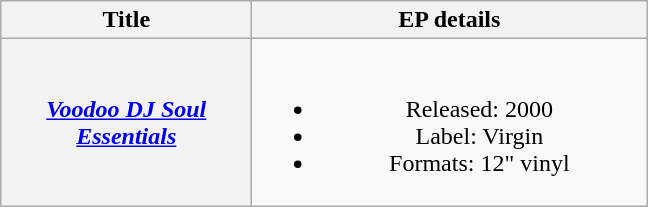<table class="wikitable plainrowheaders" style="text-align:center;">
<tr>
<th scope="col" style="width:10em;">Title</th>
<th scope="col" style="width:16em;">EP details</th>
</tr>
<tr>
<th scope="row"><em><a href='#'>Voodoo DJ Soul Essentials</a></em></th>
<td><br><ul><li>Released: 2000</li><li>Label: Virgin</li><li>Formats: 12" vinyl</li></ul></td>
</tr>
</table>
